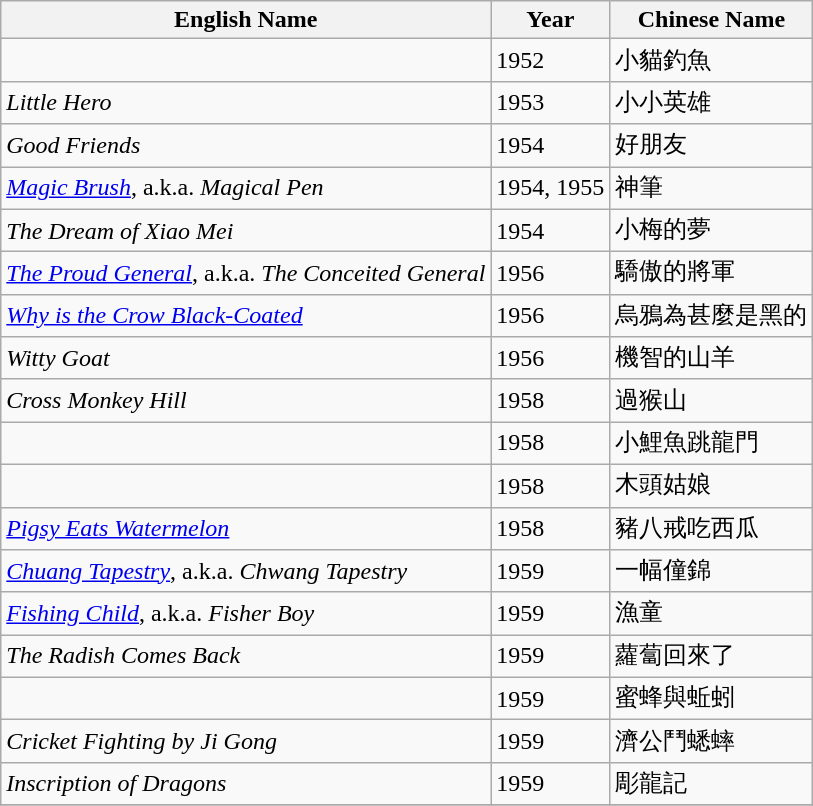<table class="wikitable sortable">
<tr>
<th>English Name</th>
<th>Year</th>
<th>Chinese Name</th>
</tr>
<tr>
<td></td>
<td>1952</td>
<td>小貓釣魚</td>
</tr>
<tr>
<td><em>Little Hero</em></td>
<td>1953</td>
<td>小小英雄</td>
</tr>
<tr>
<td><em>Good Friends</em></td>
<td>1954</td>
<td>好朋友</td>
</tr>
<tr>
<td><em><a href='#'>Magic Brush</a></em>, a.k.a. <em>Magical Pen</em></td>
<td>1954, 1955</td>
<td>神筆</td>
</tr>
<tr>
<td><em>The Dream of Xiao Mei</em></td>
<td>1954</td>
<td>小梅的夢</td>
</tr>
<tr>
<td><em><a href='#'>The Proud General</a></em>, a.k.a. <em>The Conceited General</em></td>
<td>1956</td>
<td>驕傲的將軍</td>
</tr>
<tr>
<td><em><a href='#'>Why is the Crow Black-Coated</a></em></td>
<td>1956</td>
<td>烏鴉為甚麼是黑的</td>
</tr>
<tr>
<td><em>Witty Goat</em></td>
<td>1956</td>
<td>機智的山羊</td>
</tr>
<tr>
<td><em>Cross Monkey Hill</em></td>
<td>1958</td>
<td>過猴山</td>
</tr>
<tr>
<td></td>
<td>1958</td>
<td>小鯉魚跳龍門</td>
</tr>
<tr>
<td></td>
<td>1958</td>
<td>木頭姑娘</td>
</tr>
<tr>
<td><em><a href='#'>Pigsy Eats Watermelon</a></em></td>
<td>1958</td>
<td>豬八戒吃西瓜</td>
</tr>
<tr>
<td><em><a href='#'>Chuang Tapestry</a></em>, a.k.a. <em>Chwang Tapestry</em></td>
<td>1959</td>
<td>一幅僮錦</td>
</tr>
<tr>
<td><em><a href='#'>Fishing Child</a></em>, a.k.a. <em>Fisher Boy</em></td>
<td>1959</td>
<td>漁童</td>
</tr>
<tr>
<td><em>The Radish Comes Back</em></td>
<td>1959</td>
<td>蘿蔔回來了</td>
</tr>
<tr>
<td></td>
<td>1959</td>
<td>蜜蜂與蚯蚓</td>
</tr>
<tr>
<td><em>Cricket Fighting by Ji Gong</em></td>
<td>1959</td>
<td>濟公鬥蟋蟀</td>
</tr>
<tr>
<td><em>Inscription of Dragons</em></td>
<td>1959</td>
<td>彫龍記</td>
</tr>
<tr>
</tr>
</table>
